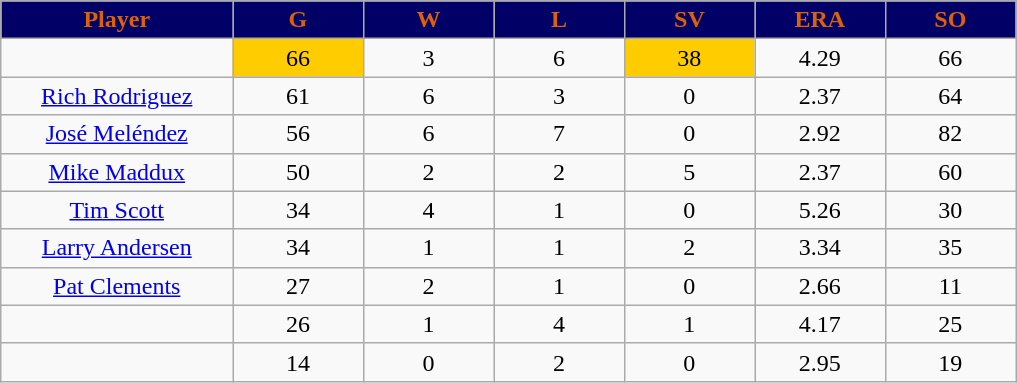<table class="wikitable sortable">
<tr>
<th style="background:#006; color:#de6108; width:16%;">Player</th>
<th style="background:#006; color:#de6108; width:9%;">G</th>
<th style="background:#006; color:#de6108; width:9%;">W</th>
<th style="background:#006; color:#de6108; width:9%;">L</th>
<th style="background:#006; color:#de6108; width:9%;">SV</th>
<th style="background:#006; color:#de6108; width:9%;">ERA</th>
<th style="background:#006; color:#de6108; width:9%;">SO</th>
</tr>
<tr style="text-align:center;">
<td></td>
<td style="background:#fc0;">66</td>
<td>3</td>
<td>6</td>
<td style="background:#fc0;">38</td>
<td>4.29</td>
<td>66</td>
</tr>
<tr style="text-align:center;">
<td><a href='#'>Rich Rodriguez</a></td>
<td>61</td>
<td>6</td>
<td>3</td>
<td>0</td>
<td>2.37</td>
<td>64</td>
</tr>
<tr align=center>
<td><a href='#'>José Meléndez</a></td>
<td>56</td>
<td>6</td>
<td>7</td>
<td>0</td>
<td>2.92</td>
<td>82</td>
</tr>
<tr align=center>
<td><a href='#'>Mike Maddux</a></td>
<td>50</td>
<td>2</td>
<td>2</td>
<td>5</td>
<td>2.37</td>
<td>60</td>
</tr>
<tr align=center>
<td><a href='#'>Tim Scott</a></td>
<td>34</td>
<td>4</td>
<td>1</td>
<td>0</td>
<td>5.26</td>
<td>30</td>
</tr>
<tr align=center>
<td><a href='#'>Larry Andersen</a></td>
<td>34</td>
<td>1</td>
<td>1</td>
<td>2</td>
<td>3.34</td>
<td>35</td>
</tr>
<tr align=center>
<td><a href='#'>Pat Clements</a></td>
<td>27</td>
<td>2</td>
<td>1</td>
<td>0</td>
<td>2.66</td>
<td>11</td>
</tr>
<tr align=center>
<td></td>
<td>26</td>
<td>1</td>
<td>4</td>
<td>1</td>
<td>4.17</td>
<td>25</td>
</tr>
<tr style="text-align:center;">
<td></td>
<td>14</td>
<td>0</td>
<td>2</td>
<td>0</td>
<td>2.95</td>
<td>19</td>
</tr>
</table>
